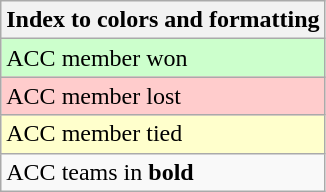<table class="wikitable">
<tr>
<th>Index to colors and formatting</th>
</tr>
<tr style="background:#cfc;">
<td>ACC member won</td>
</tr>
<tr style="background:#fcc;">
<td>ACC member lost</td>
</tr>
<tr style="background:#ffc;">
<td>ACC member tied</td>
</tr>
<tr>
<td>ACC teams in <strong>bold</strong></td>
</tr>
</table>
